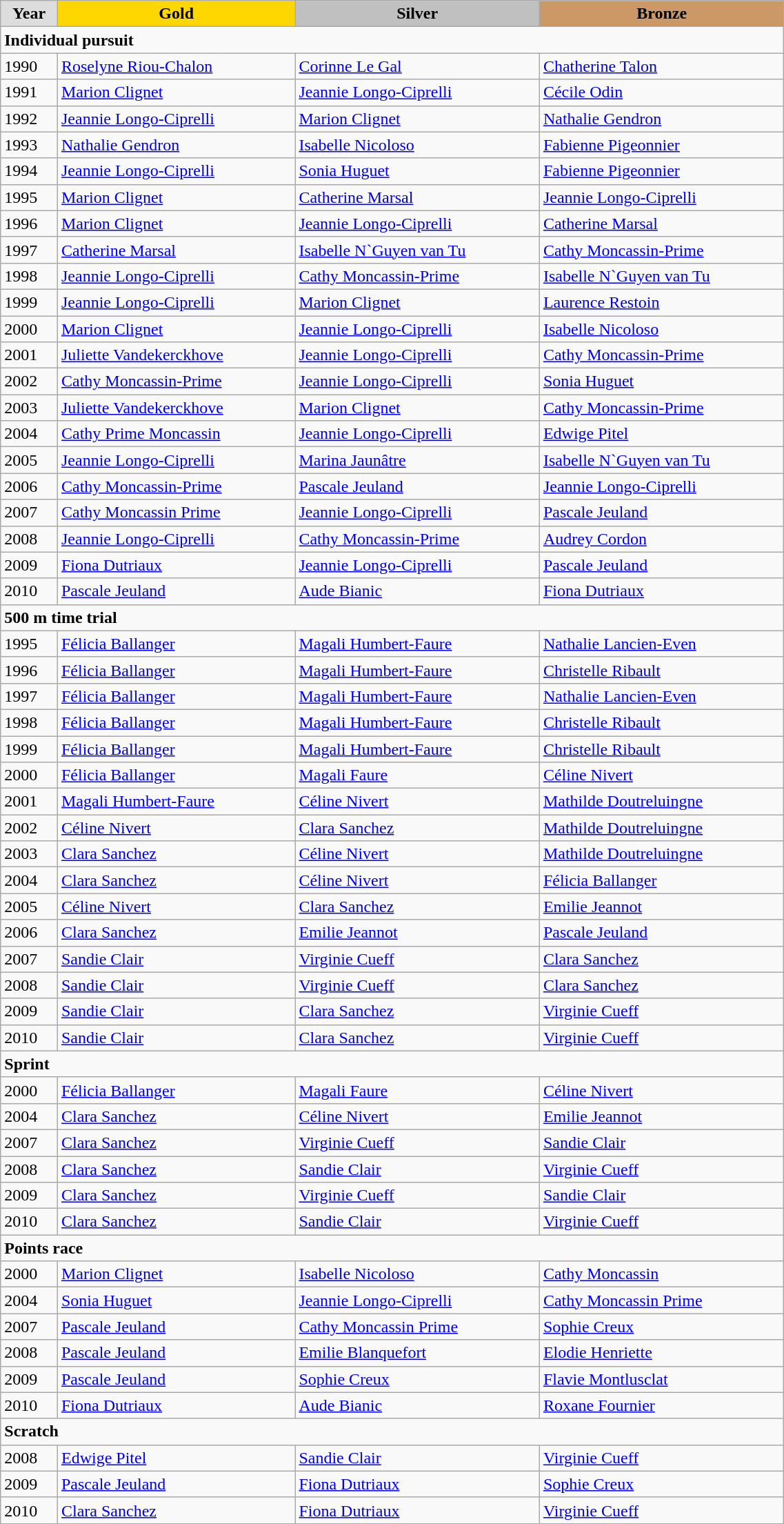<table class="wikitable" style="width: 60%; text-align:left;">
<tr>
<td style="background:#DDDDDD; font-weight:bold; text-align:center;">Year</td>
<td style="background:gold; font-weight:bold; text-align:center;">Gold</td>
<td style="background:silver; font-weight:bold; text-align:center;">Silver</td>
<td style="background:#cc9966; font-weight:bold; text-align:center;">Bronze</td>
</tr>
<tr>
<td colspan=4><strong>Individual pursuit</strong></td>
</tr>
<tr>
<td>1990</td>
<td><a href='#'>Roselyne Riou-Chalon</a></td>
<td><a href='#'>Corinne Le Gal</a></td>
<td><a href='#'>Chatherine Talon</a></td>
</tr>
<tr>
<td>1991</td>
<td><a href='#'>Marion Clignet</a></td>
<td><a href='#'>Jeannie Longo-Ciprelli</a></td>
<td><a href='#'>Cécile Odin</a></td>
</tr>
<tr>
<td>1992</td>
<td><a href='#'>Jeannie Longo-Ciprelli</a></td>
<td><a href='#'>Marion Clignet</a></td>
<td><a href='#'>Nathalie Gendron</a></td>
</tr>
<tr>
<td>1993</td>
<td><a href='#'>Nathalie Gendron</a></td>
<td><a href='#'>Isabelle Nicoloso</a></td>
<td><a href='#'>Fabienne Pigeonnier</a></td>
</tr>
<tr>
<td>1994</td>
<td><a href='#'>Jeannie Longo-Ciprelli</a></td>
<td><a href='#'>Sonia Huguet</a></td>
<td><a href='#'>Fabienne Pigeonnier</a></td>
</tr>
<tr>
<td>1995</td>
<td><a href='#'>Marion Clignet</a></td>
<td><a href='#'>Catherine Marsal</a></td>
<td><a href='#'>Jeannie Longo-Ciprelli</a></td>
</tr>
<tr>
<td>1996</td>
<td><a href='#'>Marion Clignet</a></td>
<td><a href='#'>Jeannie Longo-Ciprelli</a></td>
<td><a href='#'>Catherine Marsal</a></td>
</tr>
<tr>
<td>1997</td>
<td><a href='#'>Catherine Marsal</a></td>
<td><a href='#'>Isabelle N`Guyen van Tu</a></td>
<td><a href='#'>Cathy Moncassin-Prime</a></td>
</tr>
<tr>
<td>1998</td>
<td><a href='#'>Jeannie Longo-Ciprelli</a></td>
<td><a href='#'>Cathy Moncassin-Prime</a></td>
<td><a href='#'>Isabelle N`Guyen van Tu</a></td>
</tr>
<tr>
<td>1999</td>
<td><a href='#'>Jeannie Longo-Ciprelli</a></td>
<td><a href='#'>Marion Clignet</a></td>
<td><a href='#'>Laurence Restoin</a></td>
</tr>
<tr>
<td>2000</td>
<td><a href='#'>Marion Clignet</a></td>
<td><a href='#'>Jeannie Longo-Ciprelli</a></td>
<td><a href='#'>Isabelle Nicoloso</a></td>
</tr>
<tr>
<td>2001</td>
<td><a href='#'>Juliette Vandekerckhove</a></td>
<td><a href='#'>Jeannie Longo-Ciprelli</a></td>
<td><a href='#'>Cathy Moncassin-Prime</a></td>
</tr>
<tr>
<td>2002</td>
<td><a href='#'>Cathy Moncassin-Prime</a></td>
<td><a href='#'>Jeannie Longo-Ciprelli</a></td>
<td><a href='#'>Sonia Huguet</a></td>
</tr>
<tr>
<td>2003</td>
<td><a href='#'>Juliette Vandekerckhove</a></td>
<td><a href='#'>Marion Clignet</a></td>
<td><a href='#'>Cathy Moncassin-Prime</a></td>
</tr>
<tr>
<td>2004</td>
<td><a href='#'>Cathy Prime Moncassin</a></td>
<td><a href='#'>Jeannie Longo-Ciprelli</a></td>
<td><a href='#'>Edwige Pitel</a></td>
</tr>
<tr>
<td>2005</td>
<td><a href='#'>Jeannie Longo-Ciprelli</a></td>
<td><a href='#'>Marina Jaunâtre</a></td>
<td><a href='#'>Isabelle N`Guyen van Tu</a></td>
</tr>
<tr>
<td>2006</td>
<td><a href='#'>Cathy Moncassin-Prime</a></td>
<td><a href='#'>Pascale Jeuland</a></td>
<td><a href='#'>Jeannie Longo-Ciprelli</a></td>
</tr>
<tr>
<td>2007</td>
<td><a href='#'>Cathy Moncassin Prime</a></td>
<td><a href='#'>Jeannie Longo-Ciprelli</a></td>
<td><a href='#'>Pascale Jeuland</a></td>
</tr>
<tr>
<td>2008</td>
<td><a href='#'>Jeannie Longo-Ciprelli</a></td>
<td><a href='#'>Cathy Moncassin-Prime</a></td>
<td><a href='#'>Audrey Cordon</a></td>
</tr>
<tr>
<td>2009</td>
<td><a href='#'>Fiona Dutriaux</a></td>
<td><a href='#'>Jeannie Longo-Ciprelli</a></td>
<td><a href='#'>Pascale Jeuland</a></td>
</tr>
<tr>
<td>2010</td>
<td><a href='#'>Pascale Jeuland</a></td>
<td><a href='#'>Aude Bianic</a></td>
<td><a href='#'>Fiona Dutriaux</a></td>
</tr>
<tr>
<td colspan=4><strong>500 m time trial</strong></td>
</tr>
<tr>
<td>1995</td>
<td><a href='#'>Félicia Ballanger</a></td>
<td><a href='#'>Magali Humbert-Faure</a></td>
<td><a href='#'>Nathalie Lancien-Even</a></td>
</tr>
<tr>
<td>1996</td>
<td><a href='#'>Félicia Ballanger</a></td>
<td><a href='#'>Magali Humbert-Faure</a></td>
<td><a href='#'>Christelle Ribault</a></td>
</tr>
<tr>
<td>1997</td>
<td><a href='#'>Félicia Ballanger</a></td>
<td><a href='#'>Magali Humbert-Faure</a></td>
<td><a href='#'>Nathalie Lancien-Even</a></td>
</tr>
<tr>
<td>1998</td>
<td><a href='#'>Félicia Ballanger</a></td>
<td><a href='#'>Magali Humbert-Faure</a></td>
<td><a href='#'>Christelle Ribault</a></td>
</tr>
<tr>
<td>1999</td>
<td><a href='#'>Félicia Ballanger</a></td>
<td><a href='#'>Magali Humbert-Faure</a></td>
<td><a href='#'>Christelle Ribault</a></td>
</tr>
<tr>
<td>2000</td>
<td><a href='#'>Félicia Ballanger</a></td>
<td><a href='#'>Magali Faure</a></td>
<td><a href='#'>Céline Nivert</a></td>
</tr>
<tr>
<td>2001</td>
<td><a href='#'>Magali Humbert-Faure</a></td>
<td><a href='#'>Céline Nivert</a></td>
<td><a href='#'>Mathilde Doutreluingne</a></td>
</tr>
<tr>
<td>2002</td>
<td><a href='#'>Céline Nivert</a></td>
<td><a href='#'>Clara Sanchez</a></td>
<td><a href='#'>Mathilde Doutreluingne</a></td>
</tr>
<tr>
<td>2003</td>
<td><a href='#'>Clara Sanchez</a></td>
<td><a href='#'>Céline Nivert</a></td>
<td><a href='#'>Mathilde Doutreluingne</a></td>
</tr>
<tr>
<td>2004</td>
<td><a href='#'>Clara Sanchez</a></td>
<td><a href='#'>Céline Nivert</a></td>
<td><a href='#'>Félicia Ballanger</a></td>
</tr>
<tr>
<td>2005</td>
<td><a href='#'>Céline Nivert</a></td>
<td><a href='#'>Clara Sanchez</a></td>
<td><a href='#'>Emilie Jeannot</a></td>
</tr>
<tr>
<td>2006</td>
<td><a href='#'>Clara Sanchez</a></td>
<td><a href='#'>Emilie Jeannot</a></td>
<td><a href='#'>Pascale Jeuland</a></td>
</tr>
<tr>
<td>2007</td>
<td><a href='#'>Sandie Clair</a></td>
<td><a href='#'>Virginie Cueff</a></td>
<td><a href='#'>Clara Sanchez</a></td>
</tr>
<tr>
<td>2008</td>
<td><a href='#'>Sandie Clair</a></td>
<td><a href='#'>Virginie Cueff</a></td>
<td><a href='#'>Clara Sanchez</a></td>
</tr>
<tr>
<td>2009</td>
<td><a href='#'>Sandie Clair</a></td>
<td><a href='#'>Clara Sanchez</a></td>
<td><a href='#'>Virginie Cueff</a></td>
</tr>
<tr>
<td>2010</td>
<td><a href='#'>Sandie Clair</a></td>
<td><a href='#'>Clara Sanchez</a></td>
<td><a href='#'>Virginie Cueff</a></td>
</tr>
<tr>
<td colspan=4><strong>Sprint</strong></td>
</tr>
<tr>
<td>2000</td>
<td><a href='#'>Félicia Ballanger</a></td>
<td><a href='#'>Magali Faure</a></td>
<td><a href='#'>Céline Nivert</a></td>
</tr>
<tr>
<td>2004</td>
<td><a href='#'>Clara Sanchez</a></td>
<td><a href='#'>Céline Nivert</a></td>
<td><a href='#'>Emilie Jeannot</a></td>
</tr>
<tr>
<td>2007</td>
<td><a href='#'>Clara Sanchez</a></td>
<td><a href='#'>Virginie Cueff</a></td>
<td><a href='#'>Sandie Clair</a></td>
</tr>
<tr>
<td>2008</td>
<td><a href='#'>Clara Sanchez</a></td>
<td><a href='#'>Sandie Clair</a></td>
<td><a href='#'>Virginie Cueff</a></td>
</tr>
<tr>
<td>2009</td>
<td><a href='#'>Clara Sanchez</a></td>
<td><a href='#'>Virginie Cueff</a></td>
<td><a href='#'>Sandie Clair</a></td>
</tr>
<tr>
<td>2010</td>
<td><a href='#'>Clara Sanchez</a></td>
<td><a href='#'>Sandie Clair</a></td>
<td><a href='#'>Virginie Cueff</a></td>
</tr>
<tr>
<td colspan=4><strong>Points race</strong></td>
</tr>
<tr>
<td>2000</td>
<td><a href='#'>Marion Clignet</a></td>
<td><a href='#'>Isabelle Nicoloso</a></td>
<td><a href='#'>Cathy Moncassin</a></td>
</tr>
<tr>
<td>2004</td>
<td><a href='#'>Sonia Huguet</a></td>
<td><a href='#'>Jeannie Longo-Ciprelli</a></td>
<td><a href='#'>Cathy Moncassin Prime</a></td>
</tr>
<tr>
<td>2007</td>
<td><a href='#'>Pascale Jeuland</a></td>
<td><a href='#'>Cathy Moncassin Prime</a></td>
<td><a href='#'>Sophie Creux</a></td>
</tr>
<tr>
<td>2008</td>
<td><a href='#'>Pascale Jeuland</a></td>
<td><a href='#'>Emilie Blanquefort</a></td>
<td><a href='#'>Elodie Henriette</a></td>
</tr>
<tr>
<td>2009</td>
<td><a href='#'>Pascale Jeuland</a></td>
<td><a href='#'>Sophie Creux</a></td>
<td><a href='#'>Flavie Montlusclat</a></td>
</tr>
<tr>
<td>2010</td>
<td><a href='#'>Fiona Dutriaux</a></td>
<td><a href='#'>Aude Bianic</a></td>
<td><a href='#'>Roxane Fournier</a></td>
</tr>
<tr>
<td colspan=4><strong>Scratch</strong></td>
</tr>
<tr>
<td>2008</td>
<td><a href='#'>Edwige Pitel</a></td>
<td><a href='#'>Sandie Clair</a></td>
<td><a href='#'>Virginie Cueff</a></td>
</tr>
<tr>
<td>2009</td>
<td><a href='#'>Pascale Jeuland</a></td>
<td><a href='#'>Fiona Dutriaux</a></td>
<td><a href='#'>Sophie Creux</a></td>
</tr>
<tr>
<td>2010</td>
<td><a href='#'>Clara Sanchez</a></td>
<td><a href='#'>Fiona Dutriaux</a></td>
<td><a href='#'>Virginie Cueff</a></td>
</tr>
</table>
